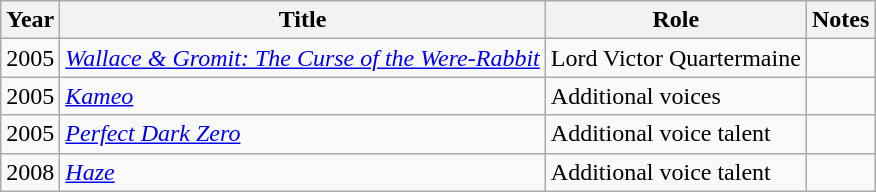<table class="wikitable sortable">
<tr>
<th>Year</th>
<th>Title</th>
<th>Role</th>
<th class="unsortable">Notes</th>
</tr>
<tr>
<td>2005</td>
<td><em><a href='#'>Wallace & Gromit: The Curse of the Were-Rabbit</a></em></td>
<td>Lord Victor Quartermaine</td>
<td></td>
</tr>
<tr>
<td>2005</td>
<td><em><a href='#'>Kameo</a></em></td>
<td>Additional voices</td>
<td></td>
</tr>
<tr>
<td>2005</td>
<td><em><a href='#'>Perfect Dark Zero</a></em></td>
<td>Additional voice talent</td>
<td></td>
</tr>
<tr>
<td>2008</td>
<td><em><a href='#'>Haze</a></em></td>
<td>Additional voice talent</td>
<td></td>
</tr>
</table>
